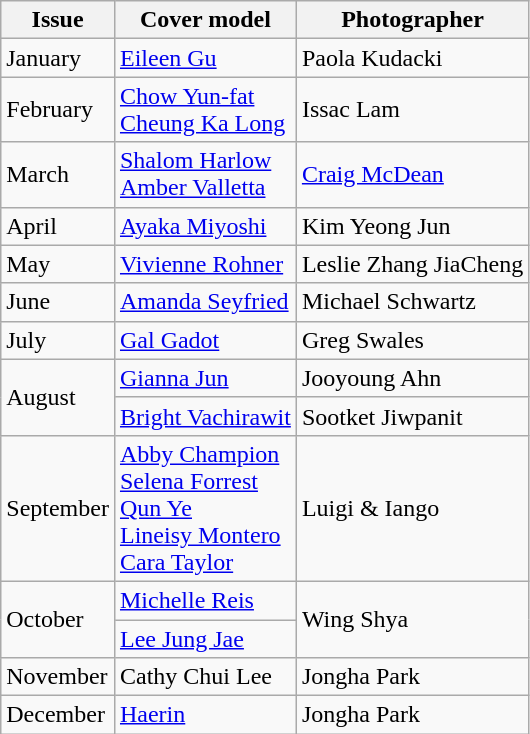<table class="sortable wikitable">
<tr>
<th>Issue</th>
<th>Cover model</th>
<th>Photographer</th>
</tr>
<tr>
<td>January</td>
<td><a href='#'>Eileen Gu</a></td>
<td>Paola Kudacki</td>
</tr>
<tr>
<td>February</td>
<td><a href='#'>Chow Yun-fat</a> <br> <a href='#'>Cheung Ka Long</a></td>
<td>Issac Lam</td>
</tr>
<tr>
<td>March</td>
<td><a href='#'>Shalom Harlow</a> <br> <a href='#'>Amber Valletta</a></td>
<td><a href='#'>Craig McDean</a></td>
</tr>
<tr>
<td>April</td>
<td><a href='#'>Ayaka Miyoshi</a></td>
<td>Kim Yeong Jun</td>
</tr>
<tr>
<td>May</td>
<td><a href='#'>Vivienne Rohner</a></td>
<td>Leslie Zhang JiaCheng</td>
</tr>
<tr>
<td>June</td>
<td><a href='#'>Amanda Seyfried</a></td>
<td>Michael Schwartz</td>
</tr>
<tr>
<td>July</td>
<td><a href='#'>Gal Gadot</a></td>
<td>Greg Swales</td>
</tr>
<tr>
<td rowspan = 2>August</td>
<td><a href='#'>Gianna Jun</a></td>
<td>Jooyoung Ahn</td>
</tr>
<tr>
<td><a href='#'>Bright Vachirawit</a></td>
<td>Sootket Jiwpanit</td>
</tr>
<tr>
<td>September</td>
<td><a href='#'>Abby Champion</a> <br> <a href='#'>Selena Forrest</a> <br> <a href='#'>Qun Ye</a> <br> <a href='#'>Lineisy Montero</a> <br> <a href='#'>Cara Taylor</a></td>
<td>Luigi & Iango</td>
</tr>
<tr>
<td rowspan = 2>October</td>
<td><a href='#'>Michelle Reis</a></td>
<td rowspan="2">Wing Shya</td>
</tr>
<tr>
<td><a href='#'>Lee Jung Jae</a></td>
</tr>
<tr>
<td>November</td>
<td>Cathy Chui Lee</td>
<td>Jongha Park</td>
</tr>
<tr>
<td>December</td>
<td><a href='#'>Haerin</a></td>
<td>Jongha Park</td>
</tr>
</table>
